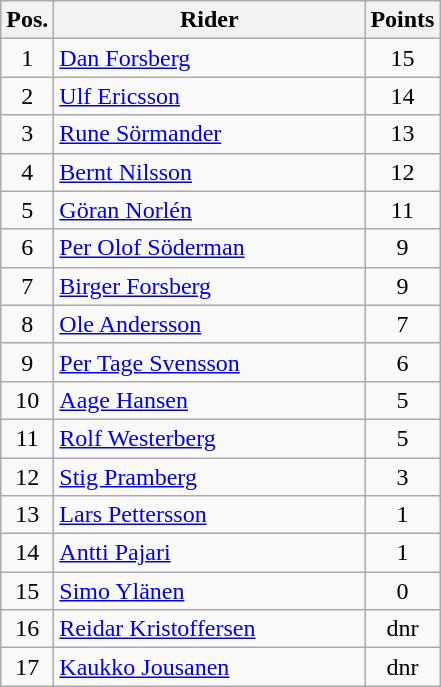<table class="wikitable" style="text-align:center;">
<tr>
<th width=25px>Pos.</th>
<th width=200px>Rider</th>
<th width=40px>Points</th>
</tr>
<tr { >
<td>1</td>
<td align=left> <a href='#'>Dan Forsberg</a></td>
<td>15</td>
</tr>
<tr>
<td>2</td>
<td align=left> <a href='#'>Ulf Ericsson</a></td>
<td>14</td>
</tr>
<tr>
<td>3</td>
<td align=left> <a href='#'>Rune Sörmander</a></td>
<td>13</td>
</tr>
<tr>
<td>4</td>
<td align=left> <a href='#'>Bernt Nilsson</a></td>
<td>12</td>
</tr>
<tr>
<td>5</td>
<td align=left> <a href='#'>Göran Norlén</a></td>
<td>11</td>
</tr>
<tr>
<td>6</td>
<td align=left> <a href='#'>Per Olof Söderman</a></td>
<td>9</td>
</tr>
<tr>
<td>7</td>
<td align=left> <a href='#'>Birger Forsberg</a></td>
<td>9</td>
</tr>
<tr>
<td>8</td>
<td align=left> <a href='#'>Ole Andersson</a></td>
<td>7</td>
</tr>
<tr>
<td>9</td>
<td align=left> <a href='#'>Per Tage Svensson</a></td>
<td>6</td>
</tr>
<tr>
<td>10</td>
<td align=left> <a href='#'>Aage Hansen</a></td>
<td>5</td>
</tr>
<tr>
<td>11</td>
<td align=left> <a href='#'>Rolf Westerberg</a></td>
<td>5</td>
</tr>
<tr>
<td>12</td>
<td align=left> <a href='#'>Stig Pramberg</a></td>
<td>3</td>
</tr>
<tr>
<td>13</td>
<td align=left> <a href='#'>Lars Pettersson</a></td>
<td>1</td>
</tr>
<tr>
<td>14</td>
<td align=left> <a href='#'>Antti Pajari</a></td>
<td>1</td>
</tr>
<tr>
<td>15</td>
<td align=left> <a href='#'>Simo Ylänen</a></td>
<td>0</td>
</tr>
<tr>
<td>16</td>
<td align=left> <a href='#'>Reidar Kristoffersen</a></td>
<td>dnr</td>
</tr>
<tr>
<td>17</td>
<td align=left> <a href='#'>Kaukko Jousanen</a></td>
<td>dnr</td>
</tr>
</table>
